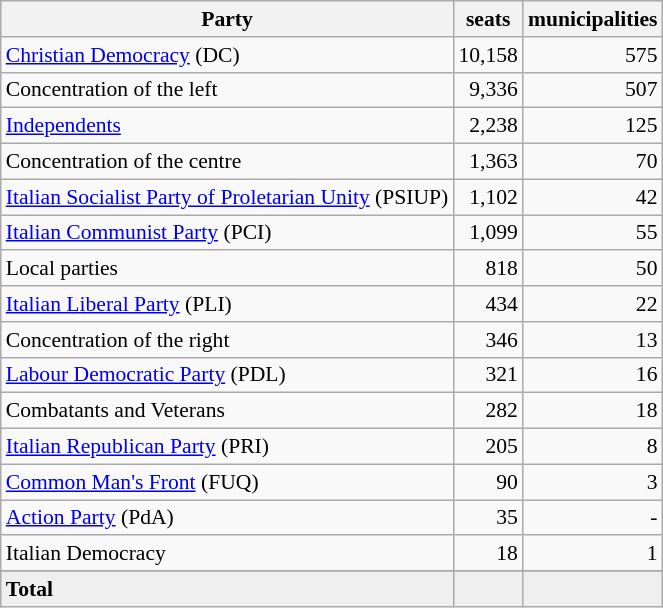<table class="wikitable" style="font-size: 90%;">
<tr bgcolor="EFEFEF">
<th>Party</th>
<th>seats</th>
<th>municipalities</th>
</tr>
<tr>
<td><a href='#'>Christian Democracy</a> (DC)</td>
<td align=right>10,158</td>
<td align=right>575</td>
</tr>
<tr>
<td>Concentration of the left</td>
<td align=right>9,336</td>
<td align=right>507</td>
</tr>
<tr>
<td><a href='#'>Independents</a></td>
<td align=right>2,238</td>
<td align=right>125</td>
</tr>
<tr>
<td>Concentration of the centre</td>
<td align=right>1,363</td>
<td align=right>70</td>
</tr>
<tr>
<td><a href='#'>Italian Socialist Party of Proletarian Unity</a> (PSIUP)</td>
<td align=right>1,102</td>
<td align=right>42</td>
</tr>
<tr>
<td><a href='#'>Italian Communist Party</a> (PCI)</td>
<td align=right>1,099</td>
<td align=right>55</td>
</tr>
<tr>
<td>Local parties</td>
<td align=right>818</td>
<td align=right>50</td>
</tr>
<tr>
<td><a href='#'>Italian Liberal Party</a> (PLI)</td>
<td align=right>434</td>
<td align=right>22</td>
</tr>
<tr>
<td>Concentration of the right</td>
<td align=right>346</td>
<td align=right>13</td>
</tr>
<tr>
<td><a href='#'>Labour Democratic Party</a> (PDL)</td>
<td align=right>321</td>
<td align=right>16</td>
</tr>
<tr>
<td>Combatants and Veterans</td>
<td align=right>282</td>
<td align=right>18</td>
</tr>
<tr>
<td><a href='#'>Italian Republican Party</a> (PRI)</td>
<td align=right>205</td>
<td align=right>8</td>
</tr>
<tr>
<td><a href='#'>Common Man's Front</a> (FUQ)</td>
<td align=right>90</td>
<td align=right>3</td>
</tr>
<tr>
<td><a href='#'>Action Party</a> (PdA)</td>
<td align=right>35</td>
<td align=right>-</td>
</tr>
<tr>
<td>Italian Democracy</td>
<td align=right>18</td>
<td align=right>1</td>
</tr>
<tr>
</tr>
<tr bgcolor="EFEFEF">
<td align=left><strong>Total</strong></td>
<td align=right></td>
<td align=right></td>
</tr>
</table>
